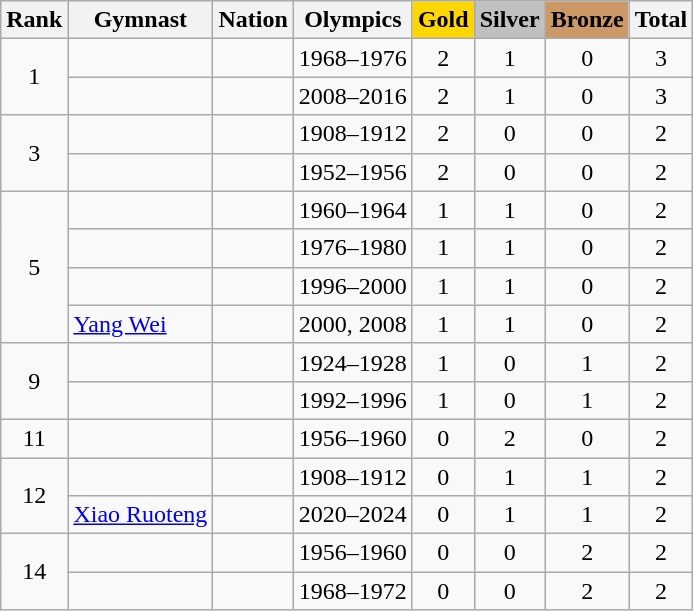<table class="wikitable sortable" style="text-align:center">
<tr>
<th>Rank</th>
<th>Gymnast</th>
<th>Nation</th>
<th>Olympics</th>
<th style="background-color:gold">Gold</th>
<th style="background-color:silver">Silver</th>
<th style="background-color:#cc9966">Bronze</th>
<th>Total</th>
</tr>
<tr>
<td rowspan=2>1</td>
<td align=left></td>
<td align=left></td>
<td>1968–1976</td>
<td>2</td>
<td>1</td>
<td>0</td>
<td>3</td>
</tr>
<tr>
<td align=left></td>
<td align=left></td>
<td>2008–2016</td>
<td>2</td>
<td>1</td>
<td>0</td>
<td>3</td>
</tr>
<tr>
<td rowspan=2>3</td>
<td align=left></td>
<td align=left></td>
<td>1908–1912</td>
<td>2</td>
<td>0</td>
<td>0</td>
<td>2</td>
</tr>
<tr>
<td align=left></td>
<td align=left></td>
<td>1952–1956</td>
<td>2</td>
<td>0</td>
<td>0</td>
<td>2</td>
</tr>
<tr>
<td rowspan=4>5</td>
<td align=left></td>
<td align=left></td>
<td>1960–1964</td>
<td>1</td>
<td>1</td>
<td>0</td>
<td>2</td>
</tr>
<tr>
<td align=left></td>
<td align=left></td>
<td>1976–1980</td>
<td>1</td>
<td>1</td>
<td>0</td>
<td>2</td>
</tr>
<tr>
<td align=left></td>
<td align=left></td>
<td>1996–2000</td>
<td>1</td>
<td>1</td>
<td>0</td>
<td>2</td>
</tr>
<tr>
<td align=left><a href='#'>Yang Wei</a></td>
<td align=left></td>
<td>2000, 2008</td>
<td>1</td>
<td>1</td>
<td>0</td>
<td>2</td>
</tr>
<tr>
<td rowspan=2>9</td>
<td align=left></td>
<td align=left></td>
<td>1924–1928</td>
<td>1</td>
<td>0</td>
<td>1</td>
<td>2</td>
</tr>
<tr>
<td align=left></td>
<td align=left><br></td>
<td>1992–1996</td>
<td>1</td>
<td>0</td>
<td>1</td>
<td>2</td>
</tr>
<tr>
<td>11</td>
<td align=left></td>
<td align=left></td>
<td>1956–1960</td>
<td>0</td>
<td>2</td>
<td>0</td>
<td>2</td>
</tr>
<tr>
<td rowspan="2">12</td>
<td align=left></td>
<td align=left></td>
<td>1908–1912</td>
<td>0</td>
<td>1</td>
<td>1</td>
<td>2</td>
</tr>
<tr>
<td align=left><a href='#'>Xiao Ruoteng</a></td>
<td align=left></td>
<td>2020–2024</td>
<td>0</td>
<td>1</td>
<td>1</td>
<td>2</td>
</tr>
<tr>
<td rowspan=2>14</td>
<td align=left></td>
<td align=left></td>
<td>1956–1960</td>
<td>0</td>
<td>0</td>
<td>2</td>
<td>2</td>
</tr>
<tr>
<td align=left></td>
<td align=left></td>
<td>1968–1972</td>
<td>0</td>
<td>0</td>
<td>2</td>
<td>2</td>
</tr>
</table>
